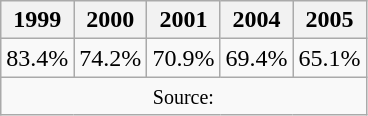<table class="wikitable">
<tr>
<th>1999</th>
<th>2000</th>
<th>2001</th>
<th>2004</th>
<th>2005</th>
</tr>
<tr>
<td>83.4%</td>
<td>74.2%</td>
<td>70.9%</td>
<td>69.4%</td>
<td>65.1%</td>
</tr>
<tr>
<td colspan="5" align="center"><small>Source: </small></td>
</tr>
</table>
